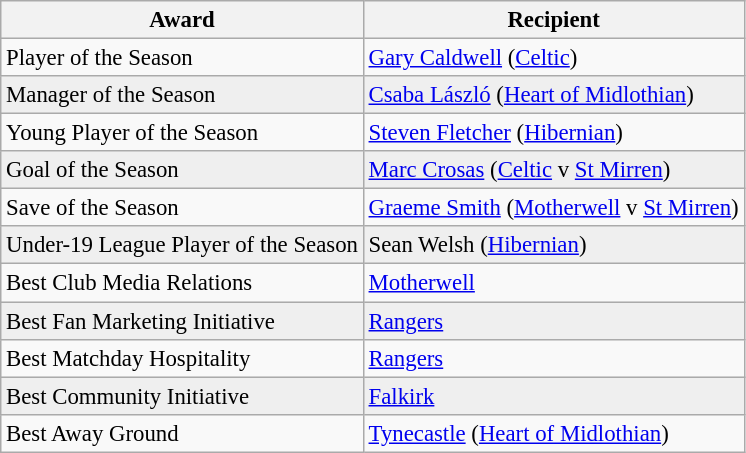<table class="wikitable" style="font-size:95%">
<tr>
<th>Award</th>
<th>Recipient</th>
</tr>
<tr>
<td>Player of the Season</td>
<td> <a href='#'>Gary Caldwell</a> (<a href='#'>Celtic</a>)</td>
</tr>
<tr bgcolor="#EFEFEF">
<td>Manager of the Season</td>
<td> <a href='#'>Csaba László</a> (<a href='#'>Heart of Midlothian</a>)</td>
</tr>
<tr>
<td>Young Player of the Season</td>
<td> <a href='#'>Steven Fletcher</a> (<a href='#'>Hibernian</a>)</td>
</tr>
<tr bgcolor="#EFEFEF">
<td>Goal of the Season</td>
<td> <a href='#'>Marc Crosas</a> (<a href='#'>Celtic</a> v <a href='#'>St Mirren</a>)</td>
</tr>
<tr>
<td>Save of the Season</td>
<td> <a href='#'>Graeme Smith</a> (<a href='#'>Motherwell</a> v <a href='#'>St Mirren</a>)</td>
</tr>
<tr bgcolor="#EFEFEF">
<td>Under-19 League Player of the Season</td>
<td> Sean Welsh (<a href='#'>Hibernian</a>)</td>
</tr>
<tr>
<td>Best Club Media Relations</td>
<td><a href='#'>Motherwell</a></td>
</tr>
<tr bgcolor="#EFEFEF">
<td>Best Fan Marketing Initiative</td>
<td><a href='#'>Rangers</a></td>
</tr>
<tr>
<td>Best Matchday Hospitality</td>
<td><a href='#'>Rangers</a></td>
</tr>
<tr bgcolor="#EFEFEF">
<td>Best Community Initiative</td>
<td><a href='#'>Falkirk</a></td>
</tr>
<tr>
<td>Best Away Ground</td>
<td><a href='#'>Tynecastle</a> (<a href='#'>Heart of Midlothian</a>)</td>
</tr>
</table>
